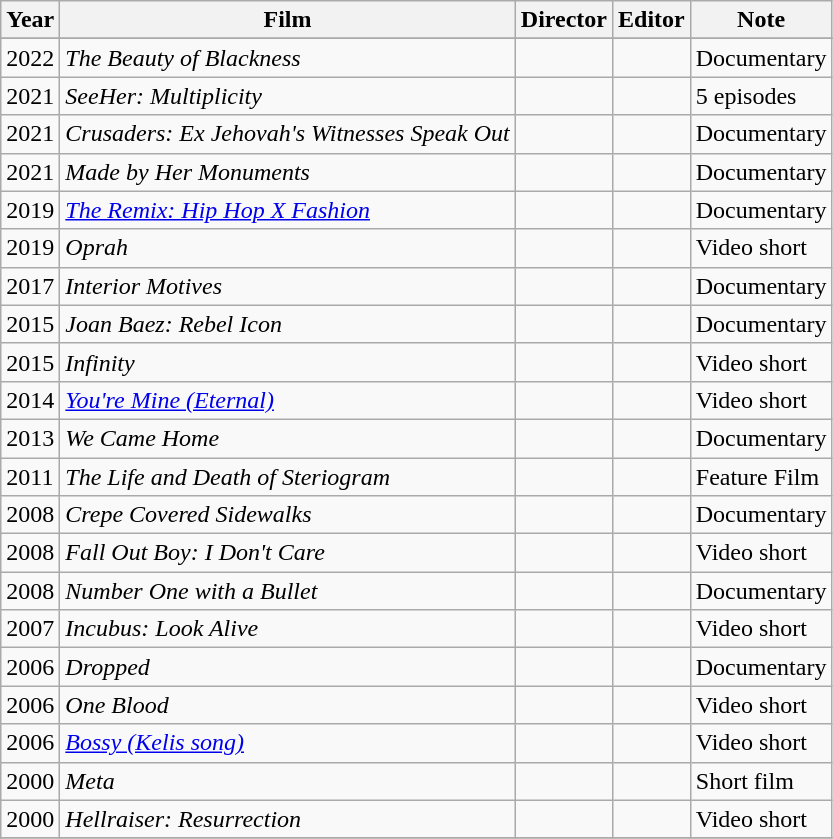<table class="wikitable sortable" style="text-align:left">
<tr>
<th>Year</th>
<th>Film</th>
<th>Director</th>
<th>Editor</th>
<th>Note</th>
</tr>
<tr>
</tr>
<tr>
<td>2022</td>
<td><em>The Beauty of Blackness</em></td>
<td></td>
<td></td>
<td>Documentary</td>
</tr>
<tr>
<td>2021</td>
<td><em>SeeHer: Multiplicity</em></td>
<td></td>
<td></td>
<td>5 episodes</td>
</tr>
<tr>
<td>2021</td>
<td><em>Crusaders: Ex Jehovah's Witnesses Speak Out</em></td>
<td></td>
<td></td>
<td>Documentary</td>
</tr>
<tr>
<td>2021</td>
<td><em>Made by Her Monuments</em></td>
<td></td>
<td></td>
<td>Documentary</td>
</tr>
<tr>
<td>2019</td>
<td><em><a href='#'>The Remix: Hip Hop X Fashion</a></em></td>
<td></td>
<td></td>
<td>Documentary</td>
</tr>
<tr>
<td>2019</td>
<td><em>Oprah</em></td>
<td></td>
<td></td>
<td>Video short</td>
</tr>
<tr>
<td>2017</td>
<td><em>Interior Motives</em></td>
<td></td>
<td></td>
<td>Documentary</td>
</tr>
<tr>
<td>2015</td>
<td><em>Joan Baez: Rebel Icon</em></td>
<td></td>
<td></td>
<td>Documentary</td>
</tr>
<tr>
<td>2015</td>
<td><em>Infinity</em></td>
<td></td>
<td></td>
<td>Video short</td>
</tr>
<tr>
<td>2014</td>
<td><em><a href='#'>You're Mine (Eternal)</a></em></td>
<td></td>
<td></td>
<td>Video short</td>
</tr>
<tr>
<td>2013</td>
<td><em>We Came Home</em></td>
<td></td>
<td></td>
<td>Documentary</td>
</tr>
<tr>
<td>2011</td>
<td><em>The Life and Death of Steriogram</em></td>
<td></td>
<td></td>
<td>Feature Film</td>
</tr>
<tr>
<td>2008</td>
<td><em>Crepe Covered Sidewalks</em></td>
<td></td>
<td></td>
<td>Documentary</td>
</tr>
<tr>
<td>2008</td>
<td><em>Fall Out Boy: I Don't Care</em></td>
<td></td>
<td></td>
<td>Video short</td>
</tr>
<tr>
<td>2008</td>
<td><em>Number One with a Bullet</em></td>
<td></td>
<td></td>
<td>Documentary</td>
</tr>
<tr>
<td>2007</td>
<td><em>Incubus: Look Alive</em></td>
<td></td>
<td></td>
<td>Video short</td>
</tr>
<tr>
<td>2006</td>
<td><em>Dropped</em></td>
<td></td>
<td></td>
<td>Documentary</td>
</tr>
<tr>
<td>2006</td>
<td><em>One Blood</em></td>
<td></td>
<td></td>
<td>Video short</td>
</tr>
<tr>
<td>2006</td>
<td><em><a href='#'>Bossy (Kelis song)</a></em></td>
<td></td>
<td></td>
<td>Video short</td>
</tr>
<tr>
<td>2000</td>
<td><em>Meta</em></td>
<td></td>
<td></td>
<td>Short film</td>
</tr>
<tr>
<td>2000</td>
<td><em>Hellraiser: Resurrection</em></td>
<td></td>
<td></td>
<td>Video short</td>
</tr>
<tr>
</tr>
</table>
